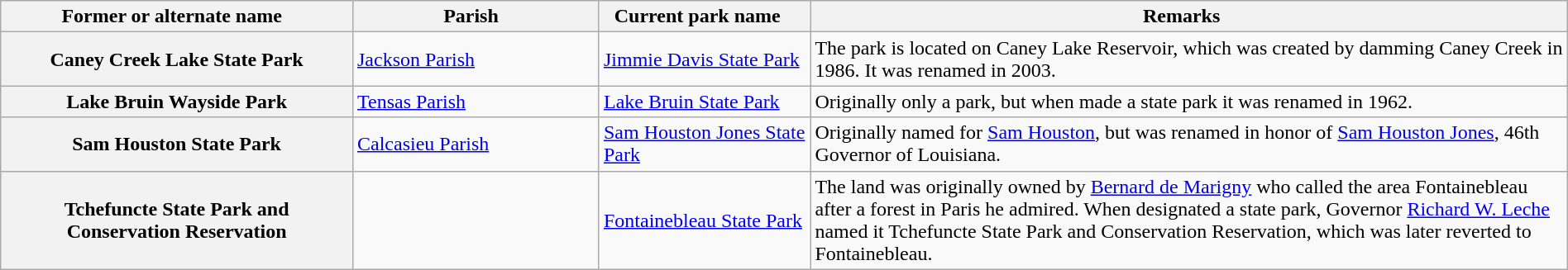<table class="wikitable sortable plainrowheaders" style="width:100%">
<tr>
<th scope="col"  width="20%"><strong>Former or alternate name</strong>  </th>
<th scope="col"  width="14%"><strong>Parish</strong>  </th>
<th scope="col"  width="12%"><strong>Current park name</strong>   </th>
<th scope="col"  width="43%" class="unsortable"><strong>Remarks</strong>   </th>
</tr>
<tr ->
<th scope="row">Caney Creek Lake State Park</th>
<td><a href='#'>Jackson Parish</a></td>
<td><a href='#'>Jimmie Davis State Park</a></td>
<td>The park is located on Caney Lake Reservoir, which was created by damming Caney Creek in 1986. It was renamed in 2003.</td>
</tr>
<tr ->
<th scope="row">Lake Bruin Wayside Park</th>
<td><a href='#'>Tensas Parish</a></td>
<td><a href='#'>Lake Bruin State Park</a></td>
<td>Originally only a park, but when made a state park it was renamed in 1962.</td>
</tr>
<tr ->
<th scope="row">Sam Houston State Park</th>
<td><a href='#'>Calcasieu Parish</a></td>
<td><a href='#'>Sam Houston Jones State Park</a></td>
<td>Originally named for <a href='#'>Sam Houston</a>, but was renamed in honor of <a href='#'>Sam Houston Jones</a>, 46th Governor of Louisiana.</td>
</tr>
<tr ->
<th scope="row">Tchefuncte State Park and Conservation Reservation</th>
<td></td>
<td><a href='#'>Fontainebleau State Park</a></td>
<td>The land was originally owned by <a href='#'>Bernard de Marigny</a> who called the area Fontainebleau after a forest in Paris he admired.  When designated a state park, Governor <a href='#'>Richard W. Leche</a> named it Tchefuncte State Park and Conservation Reservation, which was later reverted to Fontainebleau.</td>
</tr>
</table>
